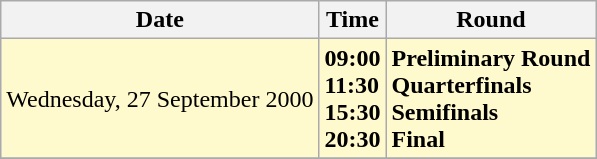<table class="wikitable">
<tr>
<th>Date</th>
<th>Time</th>
<th>Round</th>
</tr>
<tr>
<td style=background:lemonchiffon>Wednesday, 27 September 2000</td>
<td style=background:lemonchiffon><strong>09:00<br>11:30<br>15:30<br>20:30</strong></td>
<td style=background:lemonchiffon><strong>Preliminary Round<br>Quarterfinals<br>Semifinals<br>Final</strong></td>
</tr>
<tr>
</tr>
</table>
